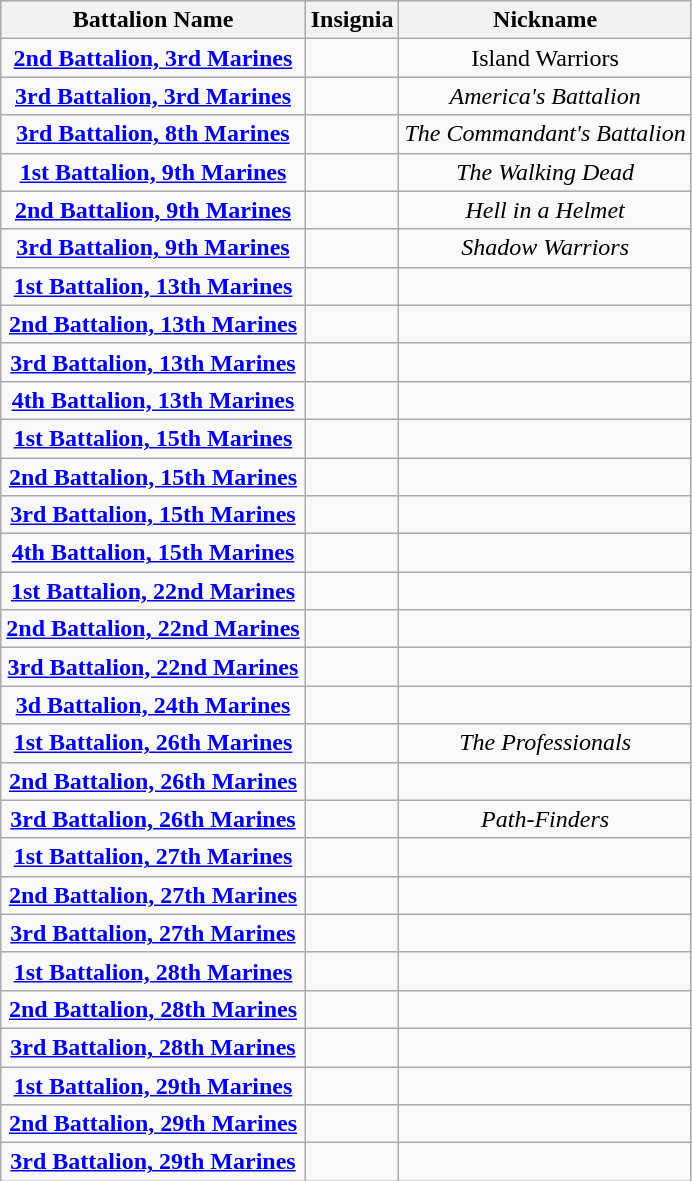<table class="wikitable sortable" style="text-align:center;">
<tr style="background:#ccc;">
<th><strong>Battalion Name</strong></th>
<th><strong>Insignia</strong></th>
<th><strong>Nickname</strong></th>
</tr>
<tr>
<td><strong><a href='#'>2nd Battalion, 3rd Marines</a></strong></td>
<td></td>
<td>Island Warriors</td>
</tr>
<tr>
<td><strong><a href='#'>3rd Battalion, 3rd Marines</a></strong></td>
<td></td>
<td><em>America's Battalion</em></td>
</tr>
<tr>
<td><strong><a href='#'>3rd Battalion, 8th Marines</a></strong><br></td>
<td></td>
<td><em>The Commandant's Battalion</em></td>
</tr>
<tr>
<td><strong><a href='#'>1st Battalion, 9th Marines</a></strong><br></td>
<td></td>
<td><em>The Walking Dead</em></td>
</tr>
<tr>
<td><strong><a href='#'>2nd Battalion, 9th Marines</a></strong><br></td>
<td></td>
<td><em>Hell in a Helmet</em></td>
</tr>
<tr>
<td><strong><a href='#'>3rd Battalion, 9th Marines</a></strong><br></td>
<td></td>
<td><em>Shadow Warriors</em></td>
</tr>
<tr>
<td><strong><a href='#'>1st Battalion, 13th Marines</a></strong></td>
<td></td>
<td></td>
</tr>
<tr>
<td><strong><a href='#'>2nd Battalion, 13th Marines</a></strong></td>
<td></td>
<td></td>
</tr>
<tr>
<td><strong><a href='#'>3rd Battalion, 13th Marines</a></strong></td>
<td></td>
<td></td>
</tr>
<tr>
<td><strong><a href='#'>4th Battalion, 13th Marines</a></strong></td>
<td></td>
<td></td>
</tr>
<tr>
<td><strong><a href='#'>1st Battalion, 15th Marines</a></strong></td>
<td></td>
<td></td>
</tr>
<tr>
<td><strong><a href='#'>2nd Battalion, 15th Marines</a></strong></td>
<td></td>
<td></td>
</tr>
<tr>
<td><strong><a href='#'>3rd Battalion, 15th Marines</a></strong></td>
<td></td>
<td></td>
</tr>
<tr>
<td><strong><a href='#'>4th Battalion, 15th Marines</a></strong></td>
<td></td>
<td></td>
</tr>
<tr>
<td><strong><a href='#'>1st Battalion, 22nd Marines</a></strong></td>
<td></td>
<td></td>
</tr>
<tr>
<td><strong><a href='#'>2nd Battalion, 22nd Marines</a></strong></td>
<td></td>
<td></td>
</tr>
<tr>
<td><strong><a href='#'>3rd Battalion, 22nd Marines</a></strong></td>
<td></td>
<td></td>
</tr>
<tr>
<td><strong><a href='#'>3d Battalion, 24th Marines</a></strong></td>
<td></td>
<td></td>
</tr>
<tr>
<td><strong><a href='#'>1st Battalion, 26th Marines</a></strong></td>
<td></td>
<td><em>The Professionals</em></td>
</tr>
<tr>
<td><strong><a href='#'>2nd Battalion, 26th Marines</a></strong></td>
<td></td>
<td></td>
</tr>
<tr>
<td><strong><a href='#'>3rd Battalion, 26th Marines</a></strong></td>
<td></td>
<td><em>Path-Finders</em></td>
</tr>
<tr>
<td><strong><a href='#'>1st Battalion, 27th Marines</a></strong></td>
<td></td>
<td></td>
</tr>
<tr>
<td><strong><a href='#'>2nd Battalion, 27th Marines</a></strong></td>
<td></td>
<td></td>
</tr>
<tr>
<td><strong><a href='#'>3rd Battalion, 27th Marines</a></strong></td>
<td></td>
<td></td>
</tr>
<tr>
<td><strong><a href='#'>1st Battalion, 28th Marines</a></strong></td>
<td></td>
<td></td>
</tr>
<tr>
<td><strong><a href='#'>2nd Battalion, 28th Marines</a></strong></td>
<td></td>
<td></td>
</tr>
<tr>
<td><strong><a href='#'>3rd Battalion, 28th Marines</a></strong></td>
<td></td>
<td></td>
</tr>
<tr>
<td><strong><a href='#'>1st Battalion, 29th Marines</a></strong></td>
<td></td>
<td></td>
</tr>
<tr>
<td><strong><a href='#'>2nd Battalion, 29th Marines</a></strong></td>
<td></td>
<td></td>
</tr>
<tr>
<td><strong><a href='#'>3rd Battalion, 29th Marines</a></strong></td>
<td></td>
<td></td>
</tr>
</table>
